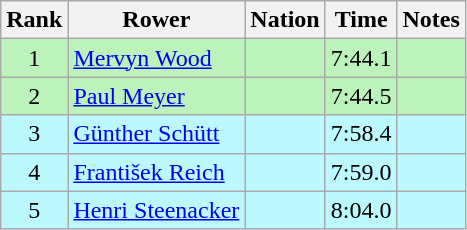<table class="wikitable sortable" style="text-align:center">
<tr>
<th>Rank</th>
<th>Rower</th>
<th>Nation</th>
<th>Time</th>
<th>Notes</th>
</tr>
<tr bgcolor=bbf3bb>
<td>1</td>
<td align=left><a href='#'>Mervyn Wood</a></td>
<td align=left></td>
<td>7:44.1</td>
<td></td>
</tr>
<tr bgcolor=bbf3bb>
<td>2</td>
<td align=left><a href='#'>Paul Meyer</a></td>
<td align=left></td>
<td>7:44.5</td>
<td></td>
</tr>
<tr bgcolor=bbf9ff>
<td>3</td>
<td align=left><a href='#'>Günther Schütt</a></td>
<td align=left></td>
<td>7:58.4</td>
<td></td>
</tr>
<tr bgcolor=bbf9ff>
<td>4</td>
<td align=left><a href='#'>František Reich</a></td>
<td align=left></td>
<td>7:59.0</td>
<td></td>
</tr>
<tr bgcolor=bbf9ff>
<td>5</td>
<td align=left><a href='#'>Henri Steenacker</a></td>
<td align=left></td>
<td>8:04.0</td>
<td></td>
</tr>
</table>
